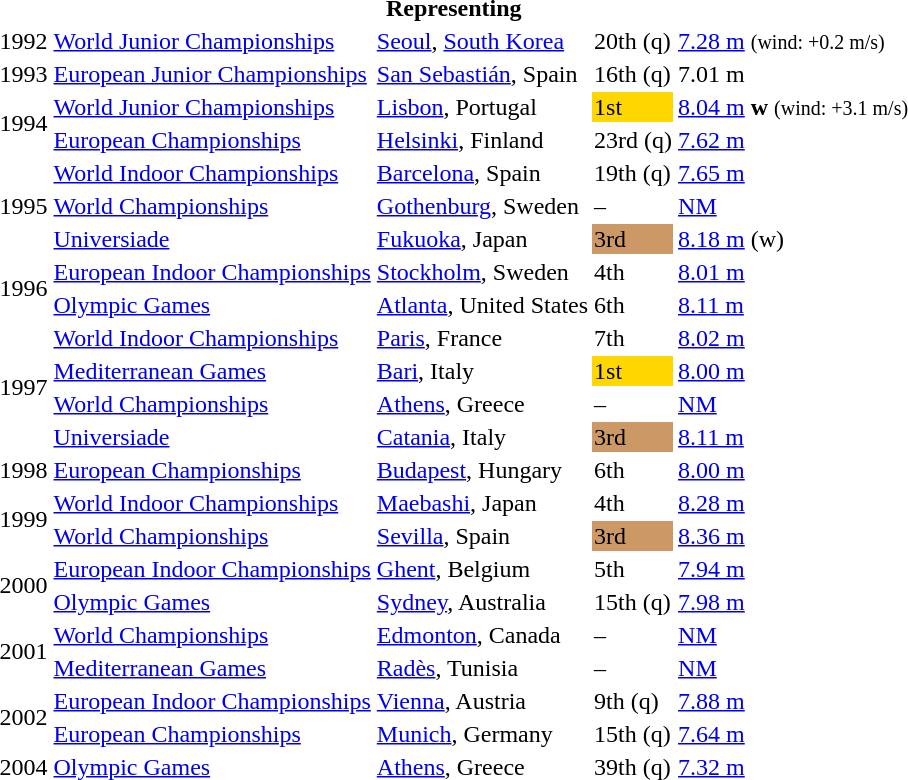<table>
<tr>
<th colspan="5">Representing </th>
</tr>
<tr>
<td>1992</td>
<td><a href='#'>World Junior Championships</a></td>
<td><a href='#'>Seoul</a>, <a href='#'>South Korea</a></td>
<td>20th (q)</td>
<td><a href='#'>7.28 m</a>  <small>(wind: +0.2 m/s)</small></td>
</tr>
<tr>
<td>1993</td>
<td><a href='#'>European Junior Championships</a></td>
<td><a href='#'>San Sebastián</a>, Spain</td>
<td>16th (q)</td>
<td>7.01 m</td>
</tr>
<tr>
<td rowspan=2>1994</td>
<td><a href='#'>World Junior Championships</a></td>
<td><a href='#'>Lisbon</a>, Portugal</td>
<td bgcolor=gold>1st</td>
<td><a href='#'>8.04 m</a> <strong>w</strong>  <small>(wind: +3.1 m/s)</small></td>
</tr>
<tr>
<td><a href='#'>European Championships</a></td>
<td><a href='#'>Helsinki</a>, Finland</td>
<td>23rd (q)</td>
<td><a href='#'>7.62 m</a></td>
</tr>
<tr>
<td rowspan=3>1995</td>
<td><a href='#'>World Indoor Championships</a></td>
<td><a href='#'>Barcelona</a>, Spain</td>
<td>19th (q)</td>
<td><a href='#'>7.65 m</a></td>
</tr>
<tr>
<td><a href='#'>World Championships</a></td>
<td><a href='#'>Gothenburg</a>, Sweden</td>
<td>–</td>
<td><a href='#'>NM</a></td>
</tr>
<tr>
<td><a href='#'>Universiade</a></td>
<td><a href='#'>Fukuoka</a>, Japan</td>
<td bgcolor=CC9966>3rd</td>
<td><a href='#'>8.18 m</a> (w)</td>
</tr>
<tr>
<td rowspan=2>1996</td>
<td><a href='#'>European Indoor Championships</a></td>
<td><a href='#'>Stockholm</a>, Sweden</td>
<td>4th</td>
<td><a href='#'>8.01 m</a></td>
</tr>
<tr>
<td><a href='#'>Olympic Games</a></td>
<td><a href='#'>Atlanta</a>, United States</td>
<td>6th</td>
<td><a href='#'>8.11 m</a></td>
</tr>
<tr>
<td rowspan=4>1997</td>
<td><a href='#'>World Indoor Championships</a></td>
<td><a href='#'>Paris</a>, France</td>
<td>7th</td>
<td><a href='#'>8.02 m</a></td>
</tr>
<tr>
<td><a href='#'>Mediterranean Games</a></td>
<td><a href='#'>Bari</a>, Italy</td>
<td bgcolor="gold">1st</td>
<td><a href='#'>8.00 m</a></td>
</tr>
<tr>
<td><a href='#'>World Championships</a></td>
<td><a href='#'>Athens</a>, Greece</td>
<td>–</td>
<td><a href='#'>NM</a></td>
</tr>
<tr>
<td><a href='#'>Universiade</a></td>
<td><a href='#'>Catania</a>, Italy</td>
<td bgcolor=CC9966>3rd</td>
<td><a href='#'>8.11 m</a></td>
</tr>
<tr>
<td>1998</td>
<td><a href='#'>European Championships</a></td>
<td><a href='#'>Budapest</a>, Hungary</td>
<td>6th</td>
<td><a href='#'>8.00 m</a></td>
</tr>
<tr>
<td rowspan=2>1999</td>
<td><a href='#'>World Indoor Championships</a></td>
<td><a href='#'>Maebashi</a>, Japan</td>
<td>4th</td>
<td><a href='#'>8.28 m</a></td>
</tr>
<tr>
<td><a href='#'>World Championships</a></td>
<td><a href='#'>Sevilla</a>, Spain</td>
<td bgcolor=CC9966>3rd</td>
<td><a href='#'>8.36 m</a></td>
</tr>
<tr>
<td rowspan=2>2000</td>
<td><a href='#'>European Indoor Championships</a></td>
<td><a href='#'>Ghent</a>, Belgium</td>
<td>5th</td>
<td><a href='#'>7.94 m</a></td>
</tr>
<tr>
<td><a href='#'>Olympic Games</a></td>
<td><a href='#'>Sydney</a>, Australia</td>
<td>15th (q)</td>
<td><a href='#'>7.98 m</a></td>
</tr>
<tr>
<td rowspan=2>2001</td>
<td><a href='#'>World Championships</a></td>
<td><a href='#'>Edmonton</a>, Canada</td>
<td>–</td>
<td><a href='#'>NM</a></td>
</tr>
<tr>
<td><a href='#'>Mediterranean Games</a></td>
<td><a href='#'>Radès</a>, Tunisia</td>
<td>–</td>
<td><a href='#'>NM</a></td>
</tr>
<tr>
<td rowspan=2>2002</td>
<td><a href='#'>European Indoor Championships</a></td>
<td><a href='#'>Vienna</a>, Austria</td>
<td>9th (q)</td>
<td><a href='#'>7.88 m</a></td>
</tr>
<tr>
<td><a href='#'>European Championships</a></td>
<td><a href='#'>Munich</a>, Germany</td>
<td>15th (q)</td>
<td><a href='#'>7.64 m</a></td>
</tr>
<tr>
<td>2004</td>
<td><a href='#'>Olympic Games</a></td>
<td><a href='#'>Athens</a>, Greece</td>
<td>39th (q)</td>
<td><a href='#'>7.32 m</a></td>
</tr>
</table>
